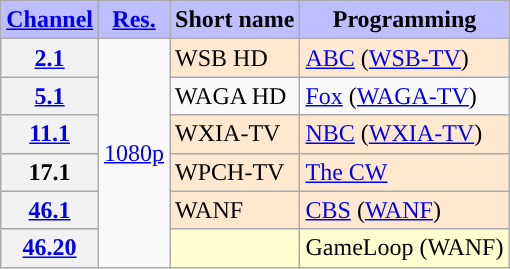<table class="wikitable">
<tr>
<th style="background-color: #bdbdff" scope = "col"><a href='#'>Channel</a></th>
<th style="background-color: #bdbdff" scope = "col"><a href='#'>Res.</a></th>
<th style="background-color: #bdbdff" scope = "col">Short name</th>
<th style="background-color: #bdbdff" scope = "col">Programming</th>
</tr>
<tr>
<th scope = "row"><a href='#'>2.1</a></th>
<td rowspan=6><a href='#'>1080p</a></td>
<td style="background-color:#ffe8d0">WSB HD</td>
<td style="background-color:#ffe8d0"><a href='#'>ABC</a> (<a href='#'>WSB-TV</a>) </td>
</tr>
<tr>
<th scope = "row"><a href='#'>5.1</a></th>
<td>WAGA HD</td>
<td><a href='#'>Fox</a> (<a href='#'>WAGA-TV</a>)</td>
</tr>
<tr>
<th scope = "row"><a href='#'>11.1</a></th>
<td style="background-color:#ffe8d0">WXIA-TV</td>
<td style="background-color:#ffe8d0"><a href='#'>NBC</a> (<a href='#'>WXIA-TV</a>) </td>
</tr>
<tr>
<th scope = "row">17.1</th>
<td style="background-color:#ffe8d0">WPCH-TV</td>
<td style="background-color:#ffe8d0"><a href='#'>The CW</a> </td>
</tr>
<tr>
<th scope = "row"><a href='#'>46.1</a></th>
<td style="background-color:#ffe8d0">WANF</td>
<td style="background-color:#ffe8d0"><a href='#'>CBS</a> (<a href='#'>WANF</a>) </td>
</tr>
<tr>
<th scope = "row"><a href='#'>46.20</a></th>
<td style="background-color:#ffffd0"></td>
<td style="background-color:#ffffd0">GameLoop (WANF)</td>
</tr>
</table>
